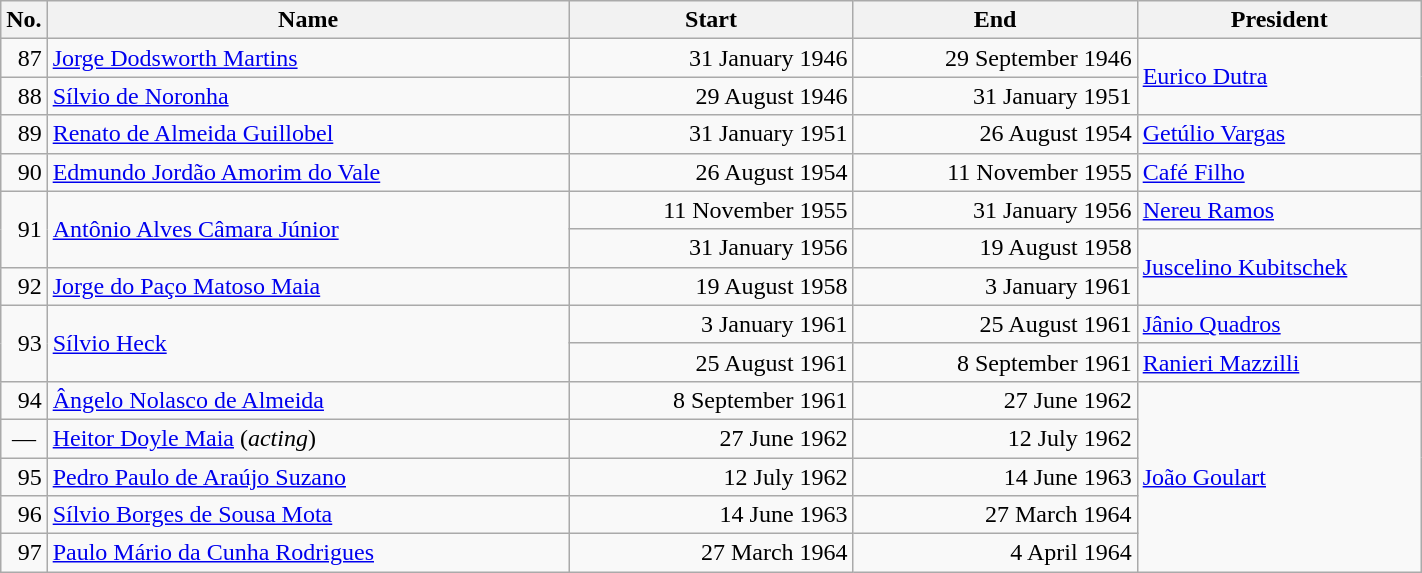<table class="wikitable" width="75%">
<tr>
<th width="3%">No.</th>
<th>Name</th>
<th width="20%">Start</th>
<th width="20%">End</th>
<th width="20%">President</th>
</tr>
<tr>
<td align="right">87</td>
<td><a href='#'>Jorge Dodsworth Martins</a></td>
<td align="right">31 January 1946</td>
<td align="right">29 September 1946</td>
<td rowspan="2"><a href='#'>Eurico Dutra</a></td>
</tr>
<tr>
<td align="right">88</td>
<td><a href='#'>Sílvio de Noronha</a></td>
<td align="right">29 August 1946</td>
<td align="right">31 January 1951</td>
</tr>
<tr>
<td align="right">89</td>
<td><a href='#'>Renato de Almeida Guillobel</a></td>
<td align="right">31 January 1951</td>
<td align="right">26 August 1954</td>
<td><a href='#'>Getúlio Vargas</a></td>
</tr>
<tr>
<td align="right">90</td>
<td><a href='#'>Edmundo Jordão Amorim do Vale</a></td>
<td align="right">26 August 1954</td>
<td align="right">11 November 1955</td>
<td><a href='#'>Café Filho</a></td>
</tr>
<tr>
<td rowspan="2" align="right">91</td>
<td rowspan="2"><a href='#'>Antônio Alves Câmara Júnior</a></td>
<td align="right">11 November 1955</td>
<td align="right">31 January 1956</td>
<td><a href='#'>Nereu Ramos</a></td>
</tr>
<tr>
<td align="right">31 January 1956</td>
<td align="right">19 August 1958</td>
<td rowspan="2"><a href='#'>Juscelino Kubitschek</a></td>
</tr>
<tr>
<td align="right">92</td>
<td><a href='#'>Jorge do Paço Matoso Maia</a></td>
<td align="right">19 August 1958</td>
<td align="right">3 January 1961</td>
</tr>
<tr>
<td rowspan="2" align="right">93</td>
<td rowspan="2"><a href='#'>Sílvio Heck</a></td>
<td align="right">3 January 1961</td>
<td align="right">25 August 1961</td>
<td><a href='#'>Jânio Quadros</a></td>
</tr>
<tr>
<td align="right">25 August 1961</td>
<td align="right">8 September 1961</td>
<td><a href='#'>Ranieri Mazzilli</a></td>
</tr>
<tr>
<td align="right">94</td>
<td><a href='#'>Ângelo Nolasco de Almeida</a></td>
<td align="right">8 September 1961</td>
<td align="right">27 June 1962</td>
<td rowspan="5"><a href='#'>João Goulart</a></td>
</tr>
<tr>
<td align="center">—</td>
<td><a href='#'>Heitor Doyle Maia</a> (<em>acting</em>)</td>
<td align="right">27 June 1962</td>
<td align="right">12 July 1962</td>
</tr>
<tr>
<td align="right">95</td>
<td><a href='#'>Pedro Paulo de Araújo Suzano</a></td>
<td align="right">12 July 1962</td>
<td align="right">14 June 1963</td>
</tr>
<tr>
<td align="right">96</td>
<td><a href='#'>Sílvio Borges de Sousa Mota</a></td>
<td align="right">14 June 1963</td>
<td align="right">27 March 1964</td>
</tr>
<tr>
<td align="right">97</td>
<td><a href='#'>Paulo Mário da Cunha Rodrigues</a></td>
<td align="right">27 March 1964</td>
<td align="right">4 April 1964</td>
</tr>
</table>
